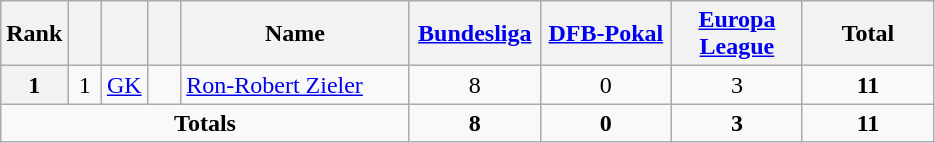<table class="wikitable" style="text-align:center">
<tr>
<th width=15>Rank</th>
<th width=15></th>
<th width=15></th>
<th width=15></th>
<th width=145>Name</th>
<th width=80><strong><a href='#'>Bundesliga</a></strong></th>
<th width=80><strong><a href='#'>DFB-Pokal</a></strong></th>
<th width=80><strong><a href='#'>Europa League</a></strong></th>
<th width=80>Total</th>
</tr>
<tr>
<th>1</th>
<td>1</td>
<td><a href='#'>GK</a></td>
<td></td>
<td align=left><a href='#'>Ron-Robert Zieler</a></td>
<td>8</td>
<td>0</td>
<td>3</td>
<td><strong>11</strong></td>
</tr>
<tr>
<td colspan=5><strong>Totals</strong></td>
<td><strong>8</strong></td>
<td><strong>0</strong></td>
<td><strong>3</strong></td>
<td><strong>11</strong></td>
</tr>
</table>
